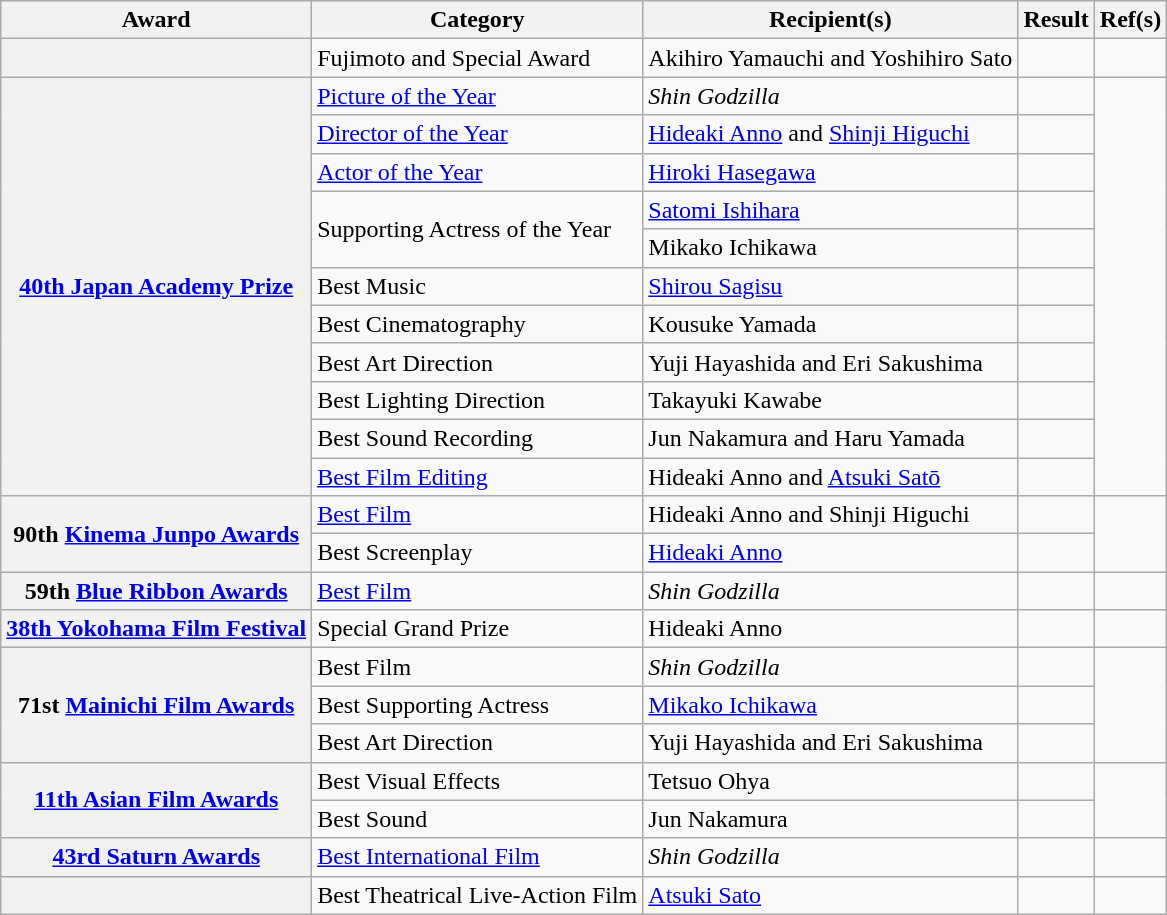<table class="wikitable plainrowheaders">
<tr>
<th scope="col">Award</th>
<th scope="col">Category</th>
<th scope="col">Recipient(s)</th>
<th scope="col">Result</th>
<th scope="col">Ref(s)</th>
</tr>
<tr>
<th scope="row" style="text-align:center;"></th>
<td>Fujimoto and Special Award</td>
<td>Akihiro Yamauchi and Yoshihiro Sato</td>
<td></td>
<td style="text-align:center;"></td>
</tr>
<tr>
<th scope="row" style="text-align:center;" rowspan="11"><a href='#'>40th Japan Academy Prize</a></th>
<td><a href='#'>Picture of the Year</a></td>
<td><em>Shin Godzilla</em></td>
<td></td>
<td rowspan="11" style="text-align:center;"></td>
</tr>
<tr>
<td><a href='#'>Director of the Year</a></td>
<td><a href='#'>Hideaki Anno</a> and <a href='#'>Shinji Higuchi</a></td>
<td></td>
</tr>
<tr>
<td><a href='#'>Actor of the Year</a></td>
<td><a href='#'>Hiroki Hasegawa</a></td>
<td></td>
</tr>
<tr>
<td rowspan="2">Supporting Actress of the Year</td>
<td><a href='#'>Satomi Ishihara</a></td>
<td></td>
</tr>
<tr>
<td>Mikako Ichikawa</td>
<td></td>
</tr>
<tr>
<td>Best Music</td>
<td><a href='#'>Shirou Sagisu</a></td>
<td></td>
</tr>
<tr>
<td>Best Cinematography</td>
<td>Kousuke Yamada</td>
<td></td>
</tr>
<tr>
<td>Best Art Direction</td>
<td>Yuji Hayashida and Eri Sakushima</td>
<td></td>
</tr>
<tr>
<td>Best Lighting Direction</td>
<td>Takayuki Kawabe</td>
<td></td>
</tr>
<tr>
<td>Best Sound Recording</td>
<td>Jun Nakamura and Haru Yamada</td>
<td></td>
</tr>
<tr>
<td><a href='#'>Best Film Editing</a></td>
<td>Hideaki Anno and <a href='#'>Atsuki Satō</a></td>
<td></td>
</tr>
<tr>
<th scope="row" rowspan="2">90th <a href='#'>Kinema Junpo Awards</a></th>
<td><a href='#'>Best Film</a></td>
<td>Hideaki Anno and Shinji Higuchi</td>
<td></td>
<td rowspan="2" style="text-align:center;"></td>
</tr>
<tr>
<td>Best Screenplay</td>
<td><a href='#'>Hideaki Anno</a></td>
<td></td>
</tr>
<tr>
<th scope="row" style="text-align:center;">59th <a href='#'>Blue Ribbon Awards</a></th>
<td><a href='#'>Best Film</a></td>
<td><em>Shin Godzilla</em></td>
<td></td>
<td style="text-align:center;"></td>
</tr>
<tr>
<th scope="row"><a href='#'>38th Yokohama Film Festival</a></th>
<td>Special Grand Prize</td>
<td>Hideaki Anno</td>
<td></td>
<td style="text-align:center;"></td>
</tr>
<tr>
<th scope="row" style="text-align:center;" rowspan="3">71st <a href='#'>Mainichi Film Awards</a></th>
<td>Best Film</td>
<td><em>Shin Godzilla</em></td>
<td></td>
<td rowspan="3" style="text-align:center;"></td>
</tr>
<tr>
<td>Best Supporting Actress</td>
<td><a href='#'>Mikako Ichikawa</a></td>
<td></td>
</tr>
<tr>
<td>Best Art Direction</td>
<td>Yuji Hayashida and Eri Sakushima</td>
<td></td>
</tr>
<tr>
<th scope="row" style="text-align:center;" rowspan="2"><a href='#'>11th Asian Film Awards</a></th>
<td>Best Visual Effects</td>
<td>Tetsuo Ohya</td>
<td></td>
<td rowspan="2" style="text-align:center;"></td>
</tr>
<tr>
<td>Best Sound</td>
<td>Jun Nakamura</td>
<td></td>
</tr>
<tr>
<th scope="row" style="text-align:center;"><a href='#'>43rd Saturn Awards</a></th>
<td><a href='#'>Best International Film</a></td>
<td><em>Shin Godzilla</em></td>
<td></td>
<td style="text-align:center;"></td>
</tr>
<tr>
<th scope="row" style="text-align:center;"></th>
<td>Best Theatrical Live-Action Film</td>
<td><a href='#'>Atsuki Sato</a></td>
<td></td>
<td style="text-align:center;"></td>
</tr>
</table>
